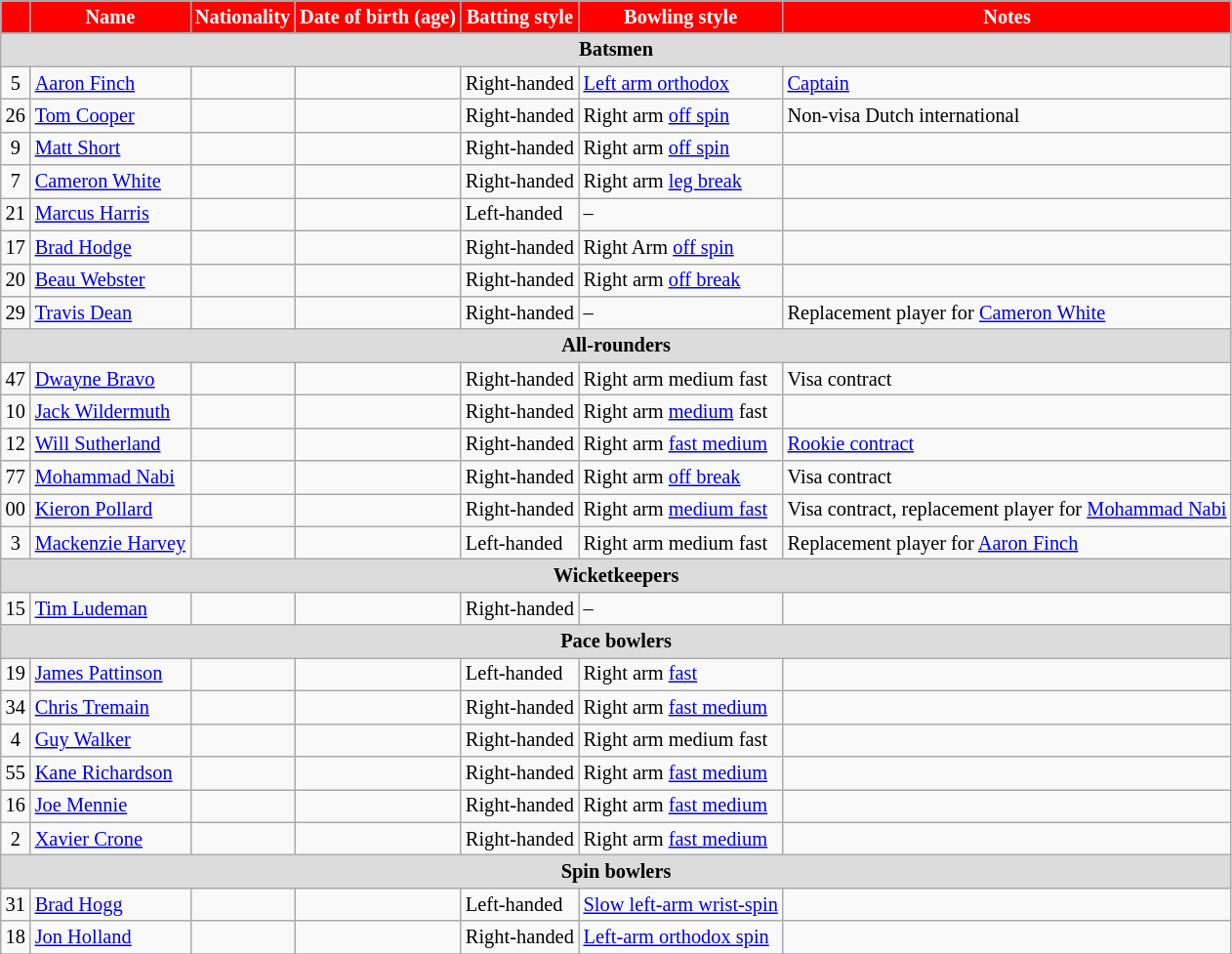<table class="wikitable"  style="font-size:85%;">
<tr>
<th style="background:red; color:white" align=center></th>
<th style="background:red; color:white" align=right>Name</th>
<th style="background:red; color:white" align=right>Nationality</th>
<th style="background:red; color:white" align=right>Date of birth (age)</th>
<th style="background:red; color:white" align=right>Batting style</th>
<th style="background:red; color:white" align=right>Bowling style</th>
<th style="background:red; color:white" align=right>Notes</th>
</tr>
<tr>
<th colspan="7" style="background: #DCDCDC" align=right>Batsmen</th>
</tr>
<tr>
<td style="text-align:center">5</td>
<td><a href='#'>Aaron Finch</a></td>
<td></td>
<td></td>
<td>Right-handed</td>
<td><a href='#'>Left arm orthodox</a></td>
<td><a href='#'>Captain</a></td>
</tr>
<tr>
<td style="text-align:center">26</td>
<td><a href='#'>Tom Cooper</a></td>
<td></td>
<td></td>
<td>Right-handed</td>
<td>Right arm <a href='#'>off spin</a></td>
<td>Non-visa Dutch international</td>
</tr>
<tr>
<td style="text-align:center">9</td>
<td><a href='#'>Matt Short</a></td>
<td></td>
<td></td>
<td>Right-handed</td>
<td>Right arm <a href='#'>off spin</a></td>
<td></td>
</tr>
<tr>
<td style="text-align:center">7</td>
<td><a href='#'>Cameron White</a></td>
<td></td>
<td></td>
<td>Right-handed</td>
<td>Right arm <a href='#'>leg break</a></td>
<td></td>
</tr>
<tr>
<td style="text-align:center">21</td>
<td><a href='#'>Marcus Harris</a></td>
<td></td>
<td></td>
<td>Left-handed</td>
<td>–</td>
<td></td>
</tr>
<tr>
<td style="text-align:center">17</td>
<td><a href='#'>Brad Hodge</a></td>
<td></td>
<td></td>
<td>Right-handed</td>
<td>Right Arm <a href='#'>off spin</a></td>
<td></td>
</tr>
<tr>
<td style="text-align:center">20</td>
<td><a href='#'>Beau Webster</a></td>
<td></td>
<td></td>
<td>Right-handed</td>
<td>Right arm <a href='#'>off break</a></td>
<td></td>
</tr>
<tr>
<td style="text-align:center">29</td>
<td><a href='#'>Travis Dean</a></td>
<td></td>
<td></td>
<td>Right-handed</td>
<td>–</td>
<td>Replacement player for <a href='#'>Cameron White</a></td>
</tr>
<tr>
<th colspan="7" style="background: #DCDCDC" align=right>All-rounders</th>
</tr>
<tr>
<td style="text-align:center">47</td>
<td><a href='#'>Dwayne Bravo</a></td>
<td></td>
<td></td>
<td>Right-handed</td>
<td>Right arm medium fast</td>
<td>Visa contract</td>
</tr>
<tr>
<td style="text-align:center">10</td>
<td><a href='#'>Jack Wildermuth</a></td>
<td></td>
<td></td>
<td>Right-handed</td>
<td>Right arm <a href='#'>medium</a> fast</td>
<td></td>
</tr>
<tr>
<td style="text-align:center">12</td>
<td><a href='#'>Will Sutherland</a></td>
<td></td>
<td></td>
<td>Right-handed</td>
<td>Right arm <a href='#'>fast medium</a></td>
<td><a href='#'>Rookie contract</a></td>
</tr>
<tr>
<td style="text-align:center">77</td>
<td><a href='#'>Mohammad Nabi</a></td>
<td></td>
<td></td>
<td>Right-handed</td>
<td>Right arm <a href='#'>off break</a></td>
<td>Visa contract</td>
</tr>
<tr>
<td style="text-align:center">00</td>
<td><a href='#'>Kieron Pollard</a></td>
<td></td>
<td></td>
<td>Right-handed</td>
<td>Right arm <a href='#'>medium fast</a></td>
<td>Visa contract, replacement player for <a href='#'>Mohammad Nabi</a></td>
</tr>
<tr>
<td style="text-align:center">3</td>
<td><a href='#'>Mackenzie Harvey</a></td>
<td></td>
<td></td>
<td>Left-handed</td>
<td>Right arm medium fast</td>
<td>Replacement player for <a href='#'>Aaron Finch</a></td>
</tr>
<tr>
<th colspan="7" style="background: #DCDCDC" align=right>Wicketkeepers</th>
</tr>
<tr>
<td style="text-align:center">15</td>
<td><a href='#'>Tim Ludeman</a></td>
<td></td>
<td></td>
<td>Right-handed</td>
<td>–</td>
<td></td>
</tr>
<tr>
<th colspan="7" style="background: #DCDCDC" align=right>Pace bowlers</th>
</tr>
<tr>
<td style="text-align:center">19</td>
<td><a href='#'>James Pattinson</a></td>
<td></td>
<td></td>
<td>Left-handed</td>
<td>Right arm <a href='#'>fast</a></td>
<td></td>
</tr>
<tr>
<td style="text-align:center">34</td>
<td><a href='#'>Chris Tremain</a></td>
<td></td>
<td></td>
<td>Right-handed</td>
<td>Right arm <a href='#'>fast medium</a></td>
<td></td>
</tr>
<tr>
<td style="text-align:center">4</td>
<td><a href='#'>Guy Walker</a></td>
<td></td>
<td></td>
<td>Right-handed</td>
<td>Right arm medium fast</td>
<td></td>
</tr>
<tr>
<td style="text-align:center">55</td>
<td><a href='#'>Kane Richardson</a></td>
<td></td>
<td></td>
<td>Right-handed</td>
<td>Right arm <a href='#'>fast medium</a></td>
<td></td>
</tr>
<tr>
<td style="text-align:center">16</td>
<td><a href='#'>Joe Mennie</a></td>
<td></td>
<td></td>
<td>Right-handed</td>
<td>Right arm <a href='#'>fast medium</a></td>
<td></td>
</tr>
<tr>
<td style="text-align:center">2</td>
<td><a href='#'>Xavier Crone</a></td>
<td></td>
<td></td>
<td>Right-handed</td>
<td>Right arm <a href='#'>fast medium</a></td>
<td></td>
</tr>
<tr>
<th colspan="7" style="background: #DCDCDC" align=right>Spin bowlers</th>
</tr>
<tr>
<td style="text-align:center">31</td>
<td><a href='#'>Brad Hogg</a></td>
<td></td>
<td></td>
<td>Left-handed</td>
<td><a href='#'>Slow left-arm wrist-spin</a></td>
<td></td>
</tr>
<tr>
<td style="text-align:center">18</td>
<td><a href='#'>Jon Holland</a></td>
<td></td>
<td></td>
<td>Right-handed</td>
<td><a href='#'>Left-arm orthodox spin</a></td>
<td></td>
</tr>
<tr>
</tr>
</table>
